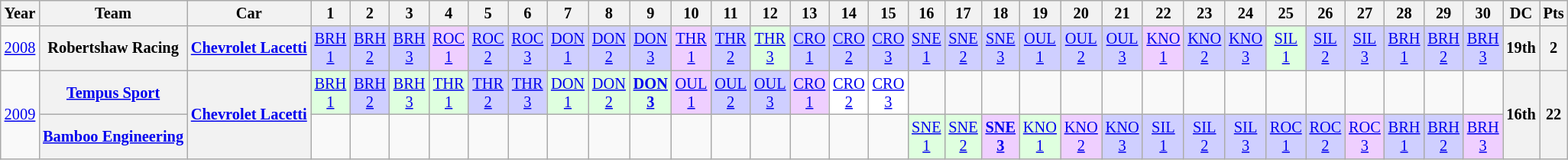<table class="wikitable" style="text-align:center; font-size:85%">
<tr>
<th>Year</th>
<th>Team</th>
<th>Car</th>
<th>1</th>
<th>2</th>
<th>3</th>
<th>4</th>
<th>5</th>
<th>6</th>
<th>7</th>
<th>8</th>
<th>9</th>
<th>10</th>
<th>11</th>
<th>12</th>
<th>13</th>
<th>14</th>
<th>15</th>
<th>16</th>
<th>17</th>
<th>18</th>
<th>19</th>
<th>20</th>
<th>21</th>
<th>22</th>
<th>23</th>
<th>24</th>
<th>25</th>
<th>26</th>
<th>27</th>
<th>28</th>
<th>29</th>
<th>30</th>
<th>DC</th>
<th>Pts</th>
</tr>
<tr>
<td><a href='#'>2008</a></td>
<th nowrap>Robertshaw Racing</th>
<th nowrap><a href='#'>Chevrolet Lacetti</a></th>
<td style="background:#CFCFFF;"><a href='#'>BRH<br>1</a><br></td>
<td style="background:#CFCFFF;"><a href='#'>BRH<br>2</a><br></td>
<td style="background:#CFCFFF;"><a href='#'>BRH<br>3</a><br></td>
<td style="background:#EFCFFF;"><a href='#'>ROC<br>1</a><br></td>
<td style="background:#CFCFFF;"><a href='#'>ROC<br>2</a><br></td>
<td style="background:#CFCFFF;"><a href='#'>ROC<br>3</a><br></td>
<td style="background:#CFCFFF;"><a href='#'>DON<br>1</a><br></td>
<td style="background:#CFCFFF;"><a href='#'>DON<br>2</a><br></td>
<td style="background:#CFCFFF;"><a href='#'>DON<br>3</a><br></td>
<td style="background:#EFCFFF;"><a href='#'>THR<br>1</a><br></td>
<td style="background:#CFCFFF;"><a href='#'>THR<br>2</a><br></td>
<td style="background:#DFFFDF;"><a href='#'>THR<br>3</a><br></td>
<td style="background:#CFCFFF;"><a href='#'>CRO<br>1</a><br></td>
<td style="background:#CFCFFF;"><a href='#'>CRO<br>2</a><br></td>
<td style="background:#CFCFFF;"><a href='#'>CRO<br>3</a><br></td>
<td style="background:#CFCFFF;"><a href='#'>SNE<br>1</a><br></td>
<td style="background:#CFCFFF;"><a href='#'>SNE<br>2</a><br></td>
<td style="background:#CFCFFF;"><a href='#'>SNE<br>3</a><br></td>
<td style="background:#CFCFFF;"><a href='#'>OUL<br>1</a><br></td>
<td style="background:#CFCFFF;"><a href='#'>OUL<br>2</a><br></td>
<td style="background:#CFCFFF;"><a href='#'>OUL<br>3</a><br></td>
<td style="background:#EFCFFF;"><a href='#'>KNO<br>1</a><br></td>
<td style="background:#CFCFFF;"><a href='#'>KNO<br>2</a><br></td>
<td style="background:#CFCFFF;"><a href='#'>KNO<br>3</a><br></td>
<td style="background:#DFFFDF;"><a href='#'>SIL<br>1</a><br></td>
<td style="background:#CFCFFF;"><a href='#'>SIL<br>2</a><br></td>
<td style="background:#CFCFFF;"><a href='#'>SIL<br>3</a><br></td>
<td style="background:#CFCFFF;"><a href='#'>BRH<br>1</a><br></td>
<td style="background:#CFCFFF;"><a href='#'>BRH<br>2</a><br></td>
<td style="background:#CFCFFF;"><a href='#'>BRH<br>3</a><br></td>
<th>19th</th>
<th>2</th>
</tr>
<tr>
<td rowspan=2><a href='#'>2009</a></td>
<th nowrap><a href='#'>Tempus Sport</a></th>
<th rowspan=2 nowrap><a href='#'>Chevrolet Lacetti</a></th>
<td style="background:#DFFFDF;"><a href='#'>BRH<br>1</a><br></td>
<td style="background:#CFCFFF;"><a href='#'>BRH<br>2</a><br></td>
<td style="background:#DFFFDF;"><a href='#'>BRH<br>3</a><br></td>
<td style="background:#DFFFDF;"><a href='#'>THR<br>1</a><br></td>
<td style="background:#CFCFFF;"><a href='#'>THR<br>2</a><br></td>
<td style="background:#CFCFFF;"><a href='#'>THR<br>3</a><br></td>
<td style="background:#DFFFDF;"><a href='#'>DON<br>1</a><br></td>
<td style="background:#DFFFDF;"><a href='#'>DON<br>2</a><br></td>
<td style="background:#DFFFDF;"><strong><a href='#'>DON<br>3</a></strong><br></td>
<td style="background:#EFCFFF;"><a href='#'>OUL<br>1</a><br></td>
<td style="background:#CFCFFF;"><a href='#'>OUL<br>2</a><br></td>
<td style="background:#CFCFFF;"><a href='#'>OUL<br>3</a><br></td>
<td style="background:#EFCFFF;"><a href='#'>CRO<br>1</a><br></td>
<td style="background:#FFFFFF;"><a href='#'>CRO<br>2</a><br></td>
<td style="background:#FFFFFF;"><a href='#'>CRO<br>3</a><br></td>
<td></td>
<td></td>
<td></td>
<td></td>
<td></td>
<td></td>
<td></td>
<td></td>
<td></td>
<td></td>
<td></td>
<td></td>
<td></td>
<td></td>
<td></td>
<th rowspan=2>16th</th>
<th rowspan=2>22</th>
</tr>
<tr>
<th nowrap><a href='#'>Bamboo Engineering</a></th>
<td></td>
<td></td>
<td></td>
<td></td>
<td></td>
<td></td>
<td></td>
<td></td>
<td></td>
<td></td>
<td></td>
<td></td>
<td></td>
<td></td>
<td></td>
<td style="background:#DFFFDF;"><a href='#'>SNE<br>1</a><br></td>
<td style="background:#DFFFDF;"><a href='#'>SNE<br>2</a><br></td>
<td style="background:#EFCFFF;"><strong><a href='#'>SNE<br>3</a></strong><br></td>
<td style="background:#DFFFDF;"><a href='#'>KNO<br>1</a><br></td>
<td style="background:#EFCFFF;"><a href='#'>KNO<br>2</a><br></td>
<td style="background:#CFCFFF;"><a href='#'>KNO<br>3</a><br></td>
<td style="background:#CFCFFF;"><a href='#'>SIL<br>1</a><br></td>
<td style="background:#CFCFFF;"><a href='#'>SIL<br>2</a><br></td>
<td style="background:#CFCFFF;"><a href='#'>SIL<br>3</a><br></td>
<td style="background:#CFCFFF;"><a href='#'>ROC<br>1</a><br></td>
<td style="background:#CFCFFF;"><a href='#'>ROC<br>2</a><br></td>
<td style="background:#EFCFFF;"><a href='#'>ROC<br>3</a><br></td>
<td style="background:#CFCFFF;"><a href='#'>BRH<br>1</a><br></td>
<td style="background:#CFCFFF;"><a href='#'>BRH<br>2</a><br></td>
<td style="background:#EFCFFF;"><a href='#'>BRH<br>3</a><br></td>
</tr>
</table>
